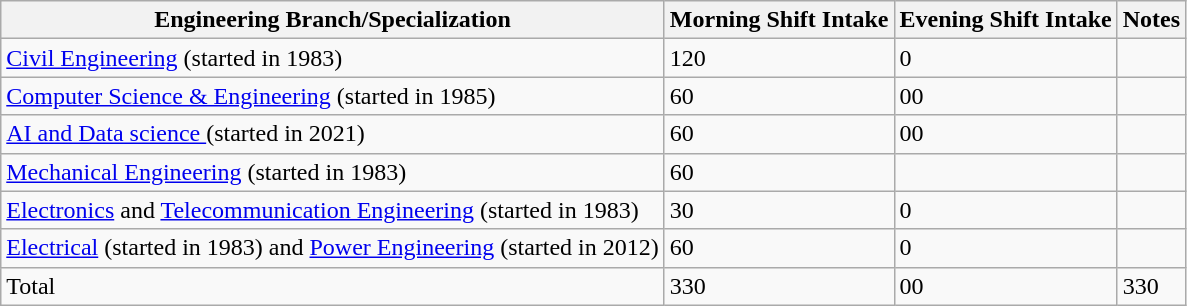<table class="wikitable">
<tr>
<th>Engineering Branch/Specialization</th>
<th>Morning Shift Intake</th>
<th>Evening Shift Intake</th>
<th>Notes</th>
</tr>
<tr>
<td><a href='#'>Civil Engineering</a> (started in 1983)</td>
<td>120</td>
<td>0</td>
<td></td>
</tr>
<tr>
<td><a href='#'>Computer Science & Engineering</a> (started in 1985)</td>
<td>60</td>
<td>00</td>
<td></td>
</tr>
<tr>
<td><a href='#'>AI and Data science </a> (started in 2021)</td>
<td>60</td>
<td>00</td>
<td></td>
</tr>
<tr>
<td><a href='#'>Mechanical Engineering</a> (started in 1983)</td>
<td>60</td>
<td></td>
<td></td>
</tr>
<tr>
<td><a href='#'>Electronics</a> and <a href='#'>Telecommunication Engineering</a> (started in 1983)</td>
<td>30</td>
<td>0</td>
<td></td>
</tr>
<tr>
<td><a href='#'>Electrical</a> (started in 1983) and <a href='#'>Power Engineering</a> (started in 2012)</td>
<td>60</td>
<td>0</td>
<td></td>
</tr>
<tr>
<td>Total</td>
<td>330</td>
<td>00</td>
<td>330</td>
</tr>
</table>
